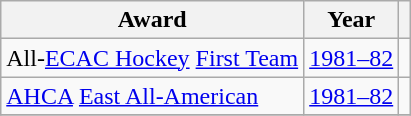<table class="wikitable">
<tr>
<th>Award</th>
<th>Year</th>
<th></th>
</tr>
<tr>
<td>All-<a href='#'>ECAC Hockey</a> <a href='#'>First Team</a></td>
<td><a href='#'>1981–82</a></td>
<td></td>
</tr>
<tr>
<td><a href='#'>AHCA</a> <a href='#'>East All-American</a></td>
<td><a href='#'>1981–82</a></td>
<td></td>
</tr>
<tr>
</tr>
</table>
